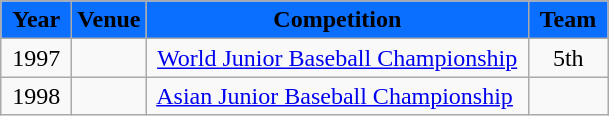<table class="wikitable">
<tr>
<th style="background:#0A6EFF"><span>Year</span></th>
<th style="background:#0A6EFF"><span>Venue</span></th>
<th style="background:#0A6EFF"><span>Competition</span></th>
<th style="background:#0A6EFF"><span> Team </span></th>
</tr>
<tr>
<td> 1997 </td>
<td>  </td>
<td> <a href='#'>World Junior Baseball Championship</a> </td>
<td style="text-align:center">5th</td>
</tr>
<tr>
<td> 1998 </td>
<td>  </td>
<td> <a href='#'>Asian Junior Baseball Championship</a> </td>
<td style="text-align:center"></td>
</tr>
</table>
